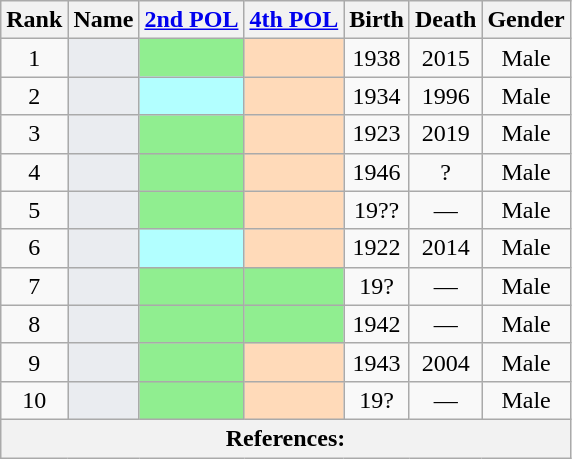<table class="wikitable sortable" style=text-align:center>
<tr>
<th>Rank</th>
<th>Name</th>
<th unsortable><a href='#'>2nd POL</a></th>
<th unsortable><a href='#'>4th POL</a></th>
<th>Birth</th>
<th>Death</th>
<th>Gender</th>
</tr>
<tr>
<td>1</td>
<td bgcolor = #EAECF0></td>
<td bgcolor = LightGreen></td>
<td bgcolor = PeachPuff></td>
<td>1938</td>
<td>2015</td>
<td>Male</td>
</tr>
<tr>
<td>2</td>
<td bgcolor = #EAECF0></td>
<td bgcolor = #B2FFFF></td>
<td bgcolor = PeachPuff></td>
<td>1934</td>
<td>1996</td>
<td>Male</td>
</tr>
<tr>
<td>3</td>
<td bgcolor = #EAECF0></td>
<td bgcolor = LightGreen></td>
<td bgcolor = PeachPuff></td>
<td>1923</td>
<td>2019</td>
<td>Male</td>
</tr>
<tr>
<td>4</td>
<td bgcolor = #EAECF0></td>
<td bgcolor = LightGreen></td>
<td bgcolor = PeachPuff></td>
<td>1946</td>
<td>?</td>
<td>Male</td>
</tr>
<tr>
<td>5</td>
<td bgcolor = #EAECF0></td>
<td bgcolor = LightGreen></td>
<td bgcolor = PeachPuff></td>
<td>19??</td>
<td>—</td>
<td>Male</td>
</tr>
<tr>
<td>6</td>
<td bgcolor = #EAECF0></td>
<td bgcolor = #B2FFFF></td>
<td bgcolor = PeachPuff></td>
<td>1922</td>
<td>2014</td>
<td>Male</td>
</tr>
<tr>
<td>7</td>
<td bgcolor = #EAECF0></td>
<td bgcolor = LightGreen></td>
<td bgcolor = LightGreen></td>
<td>19?</td>
<td>—</td>
<td>Male</td>
</tr>
<tr>
<td>8</td>
<td bgcolor = #EAECF0></td>
<td bgcolor = LightGreen></td>
<td bgcolor = LightGreen></td>
<td>1942</td>
<td>—</td>
<td>Male</td>
</tr>
<tr>
<td>9</td>
<td bgcolor = #EAECF0></td>
<td bgcolor = LightGreen></td>
<td bgcolor = PeachPuff></td>
<td>1943</td>
<td>2004</td>
<td>Male</td>
</tr>
<tr>
<td>10</td>
<td bgcolor = #EAECF0></td>
<td bgcolor = LightGreen></td>
<td bgcolor = PeachPuff></td>
<td>19?</td>
<td>—</td>
<td>Male</td>
</tr>
<tr class=sortbottom>
<th colspan = "7" align = left><strong>References:</strong><br></th>
</tr>
</table>
